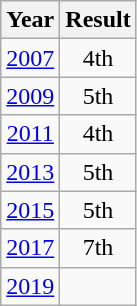<table class="wikitable" style="text-align:center">
<tr>
<th>Year</th>
<th>Result</th>
</tr>
<tr>
<td><a href='#'>2007</a></td>
<td>4th</td>
</tr>
<tr>
<td><a href='#'>2009</a></td>
<td>5th</td>
</tr>
<tr>
<td><a href='#'>2011</a></td>
<td>4th</td>
</tr>
<tr>
<td><a href='#'>2013</a></td>
<td>5th</td>
</tr>
<tr>
<td><a href='#'>2015</a></td>
<td>5th</td>
</tr>
<tr>
<td><a href='#'>2017</a></td>
<td>7th</td>
</tr>
<tr>
<td><a href='#'>2019</a></td>
<td></td>
</tr>
</table>
